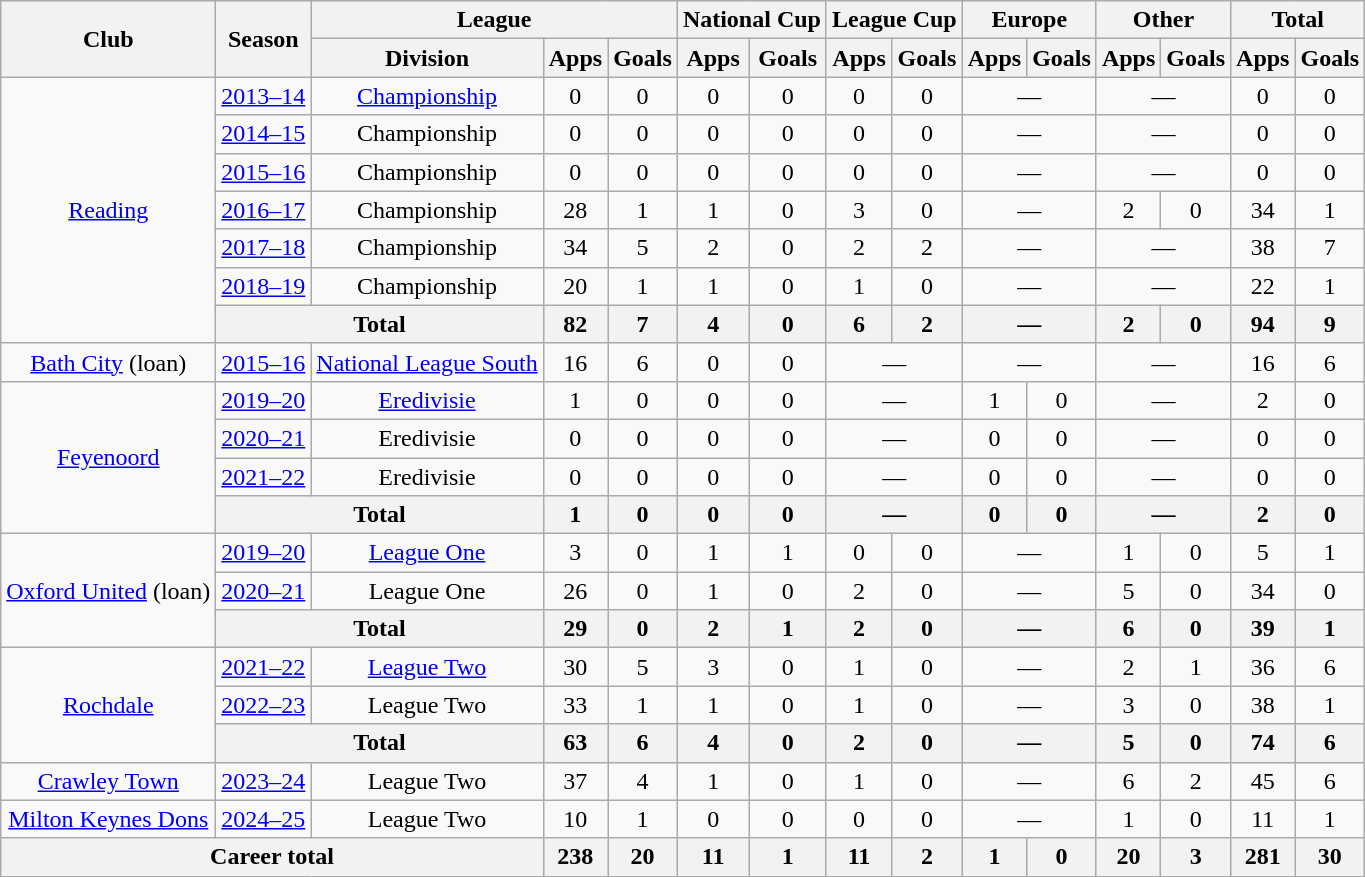<table class="wikitable" style="text-align: center;">
<tr>
<th rowspan="2">Club</th>
<th rowspan="2">Season</th>
<th colspan="3">League</th>
<th colspan="2">National Cup</th>
<th colspan="2">League Cup</th>
<th colspan="2">Europe</th>
<th colspan="2">Other</th>
<th colspan="2">Total</th>
</tr>
<tr>
<th>Division</th>
<th>Apps</th>
<th>Goals</th>
<th>Apps</th>
<th>Goals</th>
<th>Apps</th>
<th>Goals</th>
<th>Apps</th>
<th>Goals</th>
<th>Apps</th>
<th>Goals</th>
<th>Apps</th>
<th>Goals</th>
</tr>
<tr>
<td rowspan="7" valign="center"><a href='#'>Reading</a></td>
<td><a href='#'>2013–14</a></td>
<td><a href='#'>Championship</a></td>
<td>0</td>
<td>0</td>
<td>0</td>
<td>0</td>
<td>0</td>
<td>0</td>
<td colspan="2">—</td>
<td colspan="2">—</td>
<td>0</td>
<td>0</td>
</tr>
<tr>
<td><a href='#'>2014–15</a></td>
<td>Championship</td>
<td>0</td>
<td>0</td>
<td>0</td>
<td>0</td>
<td>0</td>
<td>0</td>
<td colspan="2">—</td>
<td colspan="2">—</td>
<td>0</td>
<td>0</td>
</tr>
<tr>
<td><a href='#'>2015–16</a></td>
<td>Championship</td>
<td>0</td>
<td>0</td>
<td>0</td>
<td>0</td>
<td>0</td>
<td>0</td>
<td colspan="2">—</td>
<td colspan="2">—</td>
<td>0</td>
<td>0</td>
</tr>
<tr>
<td><a href='#'>2016–17</a></td>
<td>Championship</td>
<td>28</td>
<td>1</td>
<td>1</td>
<td>0</td>
<td>3</td>
<td>0</td>
<td colspan="2">—</td>
<td>2</td>
<td>0</td>
<td>34</td>
<td>1</td>
</tr>
<tr>
<td><a href='#'>2017–18</a></td>
<td>Championship</td>
<td>34</td>
<td>5</td>
<td>2</td>
<td>0</td>
<td>2</td>
<td>2</td>
<td colspan="2">—</td>
<td colspan="2">—</td>
<td>38</td>
<td>7</td>
</tr>
<tr>
<td><a href='#'>2018–19</a></td>
<td>Championship</td>
<td>20</td>
<td>1</td>
<td>1</td>
<td>0</td>
<td>1</td>
<td>0</td>
<td colspan="2">—</td>
<td colspan="2">—</td>
<td>22</td>
<td>1</td>
</tr>
<tr>
<th colspan="2">Total</th>
<th>82</th>
<th>7</th>
<th>4</th>
<th>0</th>
<th>6</th>
<th>2</th>
<th colspan="2">—</th>
<th>2</th>
<th>0</th>
<th>94</th>
<th>9</th>
</tr>
<tr>
<td valign="center"><a href='#'>Bath City</a> (loan)</td>
<td><a href='#'>2015–16</a></td>
<td><a href='#'>National League South</a></td>
<td>16</td>
<td>6</td>
<td>0</td>
<td>0</td>
<td colspan="2">—</td>
<td colspan="2">—</td>
<td colspan="2">—</td>
<td>16</td>
<td>6</td>
</tr>
<tr>
<td valign="center" rowspan="4"><a href='#'>Feyenoord</a></td>
<td><a href='#'>2019–20</a></td>
<td><a href='#'>Eredivisie</a></td>
<td>1</td>
<td>0</td>
<td>0</td>
<td>0</td>
<td colspan="2">—</td>
<td>1</td>
<td>0</td>
<td colspan="2">—</td>
<td>2</td>
<td>0</td>
</tr>
<tr>
<td><a href='#'>2020–21</a></td>
<td>Eredivisie</td>
<td>0</td>
<td>0</td>
<td>0</td>
<td>0</td>
<td colspan="2">—</td>
<td>0</td>
<td>0</td>
<td colspan="2">—</td>
<td>0</td>
<td>0</td>
</tr>
<tr>
<td><a href='#'>2021–22</a></td>
<td>Eredivisie</td>
<td>0</td>
<td>0</td>
<td>0</td>
<td>0</td>
<td colspan="2">—</td>
<td>0</td>
<td>0</td>
<td colspan="2">—</td>
<td>0</td>
<td>0</td>
</tr>
<tr>
<th colspan="2">Total</th>
<th>1</th>
<th>0</th>
<th>0</th>
<th>0</th>
<th colspan="2">—</th>
<th>0</th>
<th>0</th>
<th colspan="2">—</th>
<th>2</th>
<th>0</th>
</tr>
<tr>
<td valign="center" rowspan="3"><a href='#'>Oxford United</a> (loan)</td>
<td><a href='#'>2019–20</a></td>
<td><a href='#'>League One</a></td>
<td>3</td>
<td>0</td>
<td>1</td>
<td>1</td>
<td>0</td>
<td>0</td>
<td colspan="2">—</td>
<td>1</td>
<td>0</td>
<td>5</td>
<td>1</td>
</tr>
<tr>
<td><a href='#'>2020–21</a></td>
<td>League One</td>
<td>26</td>
<td>0</td>
<td>1</td>
<td>0</td>
<td>2</td>
<td>0</td>
<td colspan="2">—</td>
<td>5</td>
<td>0</td>
<td>34</td>
<td>0</td>
</tr>
<tr>
<th colspan="2">Total</th>
<th>29</th>
<th>0</th>
<th>2</th>
<th>1</th>
<th>2</th>
<th>0</th>
<th colspan="2">—</th>
<th>6</th>
<th>0</th>
<th>39</th>
<th>1</th>
</tr>
<tr>
<td valign="center" rowspan="3"><a href='#'>Rochdale</a></td>
<td><a href='#'>2021–22</a></td>
<td><a href='#'>League Two</a></td>
<td>30</td>
<td>5</td>
<td>3</td>
<td>0</td>
<td>1</td>
<td>0</td>
<td colspan="2">—</td>
<td>2</td>
<td>1</td>
<td>36</td>
<td>6</td>
</tr>
<tr>
<td><a href='#'>2022–23</a></td>
<td>League Two</td>
<td>33</td>
<td>1</td>
<td>1</td>
<td>0</td>
<td>1</td>
<td>0</td>
<td colspan="2">—</td>
<td>3</td>
<td>0</td>
<td>38</td>
<td>1</td>
</tr>
<tr>
<th colspan="2">Total</th>
<th>63</th>
<th>6</th>
<th>4</th>
<th>0</th>
<th>2</th>
<th>0</th>
<th colspan="2">—</th>
<th>5</th>
<th>0</th>
<th>74</th>
<th>6</th>
</tr>
<tr>
<td><a href='#'>Crawley Town</a></td>
<td><a href='#'>2023–24</a></td>
<td>League Two</td>
<td>37</td>
<td>4</td>
<td>1</td>
<td>0</td>
<td>1</td>
<td>0</td>
<td colspan="2">—</td>
<td>6</td>
<td>2</td>
<td>45</td>
<td>6</td>
</tr>
<tr>
<td><a href='#'>Milton Keynes Dons</a></td>
<td><a href='#'>2024–25</a></td>
<td>League Two</td>
<td>10</td>
<td>1</td>
<td>0</td>
<td>0</td>
<td>0</td>
<td>0</td>
<td colspan="2">—</td>
<td>1</td>
<td>0</td>
<td>11</td>
<td>1</td>
</tr>
<tr>
<th colspan="3">Career total</th>
<th>238</th>
<th>20</th>
<th>11</th>
<th>1</th>
<th>11</th>
<th>2</th>
<th>1</th>
<th>0</th>
<th>20</th>
<th>3</th>
<th>281</th>
<th>30</th>
</tr>
</table>
